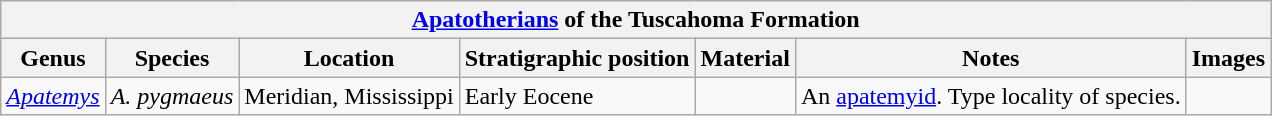<table class="wikitable">
<tr>
<th colspan="7"><a href='#'>Apatotherians</a> of the Tuscahoma Formation</th>
</tr>
<tr>
<th>Genus</th>
<th>Species</th>
<th>Location</th>
<th>Stratigraphic position</th>
<th>Material</th>
<th>Notes</th>
<th>Images</th>
</tr>
<tr>
<td><em><a href='#'>Apatemys</a></em></td>
<td><em>A. pygmaeus</em></td>
<td>Meridian, Mississippi</td>
<td>Early Eocene</td>
<td></td>
<td>An <a href='#'>apatemyid</a>. Type locality of species.</td>
<td></td>
</tr>
</table>
